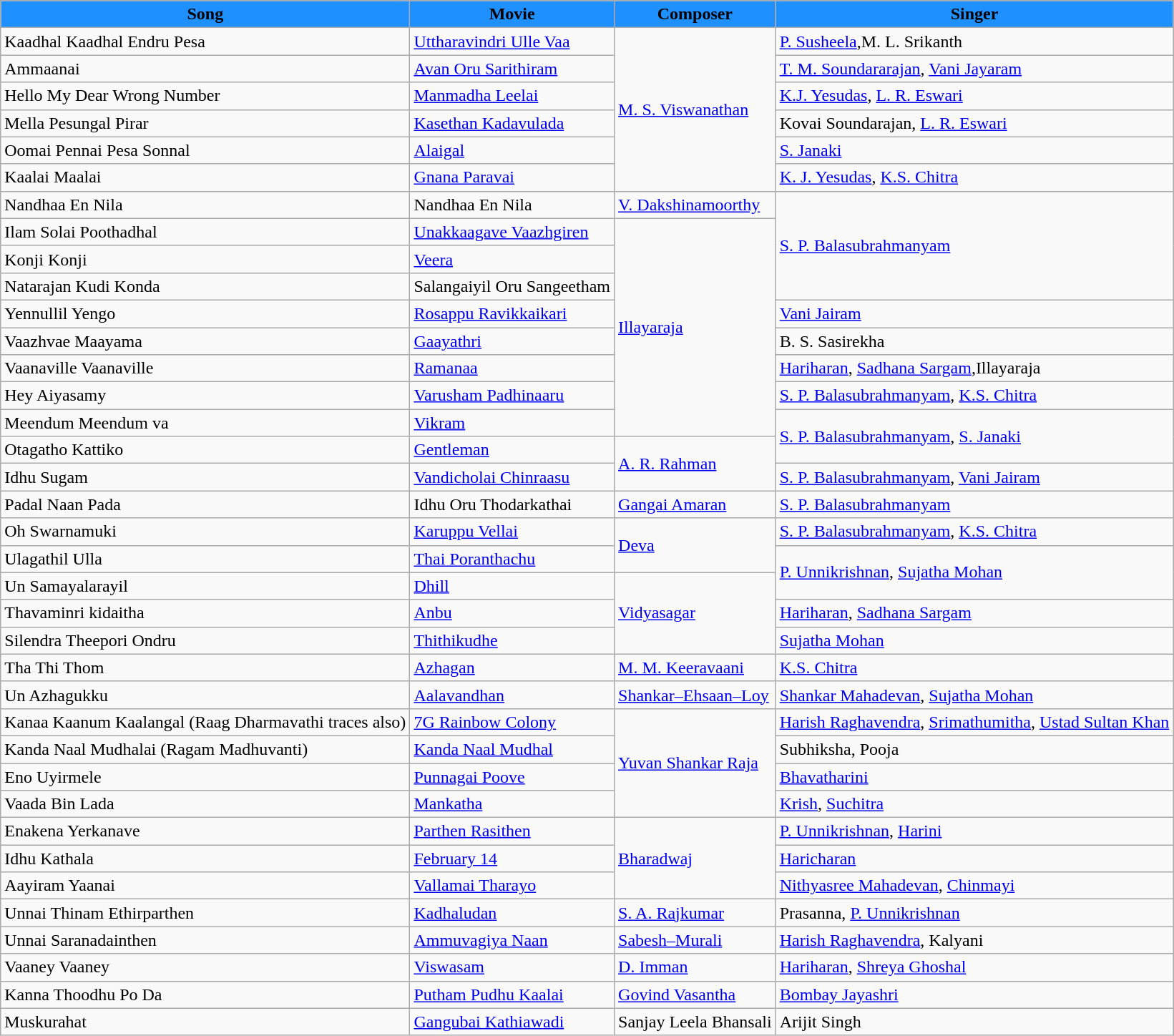<table class="wikitable">
<tr>
<th style="background:#1E90FF">Song</th>
<th style="background:#1E90FF">Movie</th>
<th style="background:#1E90FF">Composer</th>
<th style="background:#1E90FF">Singer</th>
</tr>
<tr>
<td>Kaadhal Kaadhal Endru Pesa</td>
<td><a href='#'>Uttharavindri Ulle Vaa</a></td>
<td rowspan=6><a href='#'>M. S. Viswanathan</a></td>
<td><a href='#'>P. Susheela</a>,M. L. Srikanth</td>
</tr>
<tr>
<td>Ammaanai</td>
<td><a href='#'>Avan Oru Sarithiram</a></td>
<td><a href='#'>T. M. Soundararajan</a>, <a href='#'>Vani Jayaram</a></td>
</tr>
<tr>
<td>Hello My Dear Wrong Number</td>
<td><a href='#'>Manmadha Leelai</a></td>
<td><a href='#'>K.J. Yesudas</a>, <a href='#'>L. R. Eswari</a></td>
</tr>
<tr>
<td>Mella Pesungal Pirar</td>
<td><a href='#'>Kasethan Kadavulada</a></td>
<td>Kovai Soundarajan, <a href='#'>L. R. Eswari</a></td>
</tr>
<tr>
<td>Oomai Pennai Pesa Sonnal</td>
<td><a href='#'>Alaigal</a></td>
<td><a href='#'>S. Janaki</a></td>
</tr>
<tr>
<td>Kaalai Maalai</td>
<td><a href='#'>Gnana Paravai</a></td>
<td><a href='#'>K. J. Yesudas</a>, <a href='#'>K.S. Chitra</a></td>
</tr>
<tr>
<td>Nandhaa En Nila</td>
<td>Nandhaa En Nila</td>
<td><a href='#'>V. Dakshinamoorthy</a></td>
<td rowspan="4"><a href='#'>S. P. Balasubrahmanyam</a></td>
</tr>
<tr>
<td>Ilam Solai Poothadhal</td>
<td><a href='#'>Unakkaagave Vaazhgiren</a></td>
<td rowspan="8"><a href='#'>Illayaraja</a></td>
</tr>
<tr>
<td>Konji Konji</td>
<td><a href='#'>Veera</a></td>
</tr>
<tr>
<td>Natarajan Kudi Konda</td>
<td>Salangaiyil Oru Sangeetham</td>
</tr>
<tr>
<td>Yennullil Yengo</td>
<td><a href='#'>Rosappu Ravikkaikari</a></td>
<td><a href='#'>Vani Jairam</a></td>
</tr>
<tr>
<td>Vaazhvae Maayama</td>
<td><a href='#'>Gaayathri</a></td>
<td>B. S. Sasirekha</td>
</tr>
<tr>
<td>Vaanaville Vaanaville</td>
<td><a href='#'>Ramanaa</a></td>
<td><a href='#'>Hariharan</a>, <a href='#'>Sadhana Sargam</a>,Illayaraja</td>
</tr>
<tr>
<td>Hey Aiyasamy</td>
<td><a href='#'>Varusham Padhinaaru</a></td>
<td><a href='#'>S. P. Balasubrahmanyam</a>, <a href='#'>K.S. Chitra</a></td>
</tr>
<tr>
<td>Meendum Meendum va</td>
<td><a href='#'>Vikram</a></td>
<td rowspan="2"><a href='#'>S. P. Balasubrahmanyam</a>, <a href='#'>S. Janaki</a></td>
</tr>
<tr>
<td>Otagatho Kattiko</td>
<td><a href='#'>Gentleman</a></td>
<td rowspan="2"><a href='#'>A. R. Rahman</a></td>
</tr>
<tr>
<td>Idhu Sugam</td>
<td><a href='#'>Vandicholai Chinraasu</a></td>
<td><a href='#'>S. P. Balasubrahmanyam</a>, <a href='#'>Vani Jairam</a></td>
</tr>
<tr>
<td>Padal Naan Pada</td>
<td>Idhu Oru Thodarkathai</td>
<td><a href='#'>Gangai Amaran</a></td>
<td><a href='#'>S. P. Balasubrahmanyam</a></td>
</tr>
<tr>
<td>Oh Swarnamuki</td>
<td><a href='#'>Karuppu Vellai</a></td>
<td rowspan=2><a href='#'>Deva</a></td>
<td><a href='#'>S. P. Balasubrahmanyam</a>, <a href='#'>K.S. Chitra</a></td>
</tr>
<tr>
<td>Ulagathil Ulla</td>
<td><a href='#'>Thai Poranthachu</a></td>
<td rowspan=2><a href='#'>P. Unnikrishnan</a>, <a href='#'>Sujatha Mohan</a></td>
</tr>
<tr>
<td>Un Samayalarayil</td>
<td><a href='#'>Dhill</a></td>
<td rowspan="3"><a href='#'>Vidyasagar</a></td>
</tr>
<tr>
<td>Thavaminri kidaitha</td>
<td><a href='#'>Anbu</a></td>
<td><a href='#'>Hariharan</a>, <a href='#'>Sadhana Sargam</a></td>
</tr>
<tr>
<td>Silendra Theepori Ondru</td>
<td><a href='#'>Thithikudhe</a></td>
<td><a href='#'>Sujatha Mohan</a></td>
</tr>
<tr>
<td>Tha Thi Thom</td>
<td><a href='#'>Azhagan</a></td>
<td><a href='#'>M. M. Keeravaani</a></td>
<td><a href='#'>K.S. Chitra</a></td>
</tr>
<tr>
<td>Un Azhagukku</td>
<td><a href='#'>Aalavandhan</a></td>
<td><a href='#'>Shankar–Ehsaan–Loy</a></td>
<td><a href='#'>Shankar Mahadevan</a>, <a href='#'>Sujatha Mohan</a></td>
</tr>
<tr>
<td>Kanaa Kaanum Kaalangal (Raag Dharmavathi traces also)</td>
<td><a href='#'>7G Rainbow Colony</a></td>
<td rowspan="4"><a href='#'>Yuvan Shankar Raja</a></td>
<td><a href='#'>Harish Raghavendra</a>, <a href='#'>Srimathumitha</a>, <a href='#'>Ustad Sultan Khan</a></td>
</tr>
<tr>
<td>Kanda Naal Mudhalai (Ragam Madhuvanti)</td>
<td><a href='#'>Kanda Naal Mudhal</a></td>
<td>Subhiksha, Pooja</td>
</tr>
<tr>
<td>Eno Uyirmele</td>
<td><a href='#'>Punnagai Poove</a></td>
<td><a href='#'>Bhavatharini</a></td>
</tr>
<tr>
<td>Vaada Bin Lada</td>
<td><a href='#'>Mankatha</a></td>
<td><a href='#'>Krish</a>, <a href='#'>Suchitra</a></td>
</tr>
<tr>
<td>Enakena Yerkanave</td>
<td><a href='#'>Parthen Rasithen</a></td>
<td rowspan="3"><a href='#'>Bharadwaj</a></td>
<td><a href='#'>P. Unnikrishnan</a>, <a href='#'>Harini</a></td>
</tr>
<tr>
<td>Idhu Kathala</td>
<td><a href='#'>February 14</a></td>
<td><a href='#'>Haricharan</a></td>
</tr>
<tr>
<td>Aayiram Yaanai</td>
<td><a href='#'>Vallamai Tharayo</a></td>
<td><a href='#'>Nithyasree Mahadevan</a>, <a href='#'>Chinmayi</a></td>
</tr>
<tr>
<td>Unnai Thinam Ethirparthen</td>
<td><a href='#'>Kadhaludan</a></td>
<td><a href='#'>S. A. Rajkumar</a></td>
<td>Prasanna, <a href='#'>P. Unnikrishnan</a></td>
</tr>
<tr>
<td>Unnai Saranadainthen</td>
<td><a href='#'>Ammuvagiya Naan</a></td>
<td><a href='#'>Sabesh–Murali</a></td>
<td><a href='#'>Harish Raghavendra</a>, Kalyani</td>
</tr>
<tr>
<td>Vaaney Vaaney</td>
<td><a href='#'>Viswasam</a></td>
<td><a href='#'>D. Imman</a></td>
<td><a href='#'>Hariharan</a>, <a href='#'>Shreya Ghoshal</a></td>
</tr>
<tr>
<td>Kanna Thoodhu Po Da</td>
<td><a href='#'>Putham Pudhu Kaalai</a></td>
<td><a href='#'>Govind Vasantha</a></td>
<td><a href='#'>Bombay Jayashri</a></td>
</tr>
<tr>
<td>Muskurahat</td>
<td><a href='#'>Gangubai Kathiawadi</a></td>
<td>Sanjay Leela Bhansali</td>
<td>Arijit Singh</td>
</tr>
</table>
